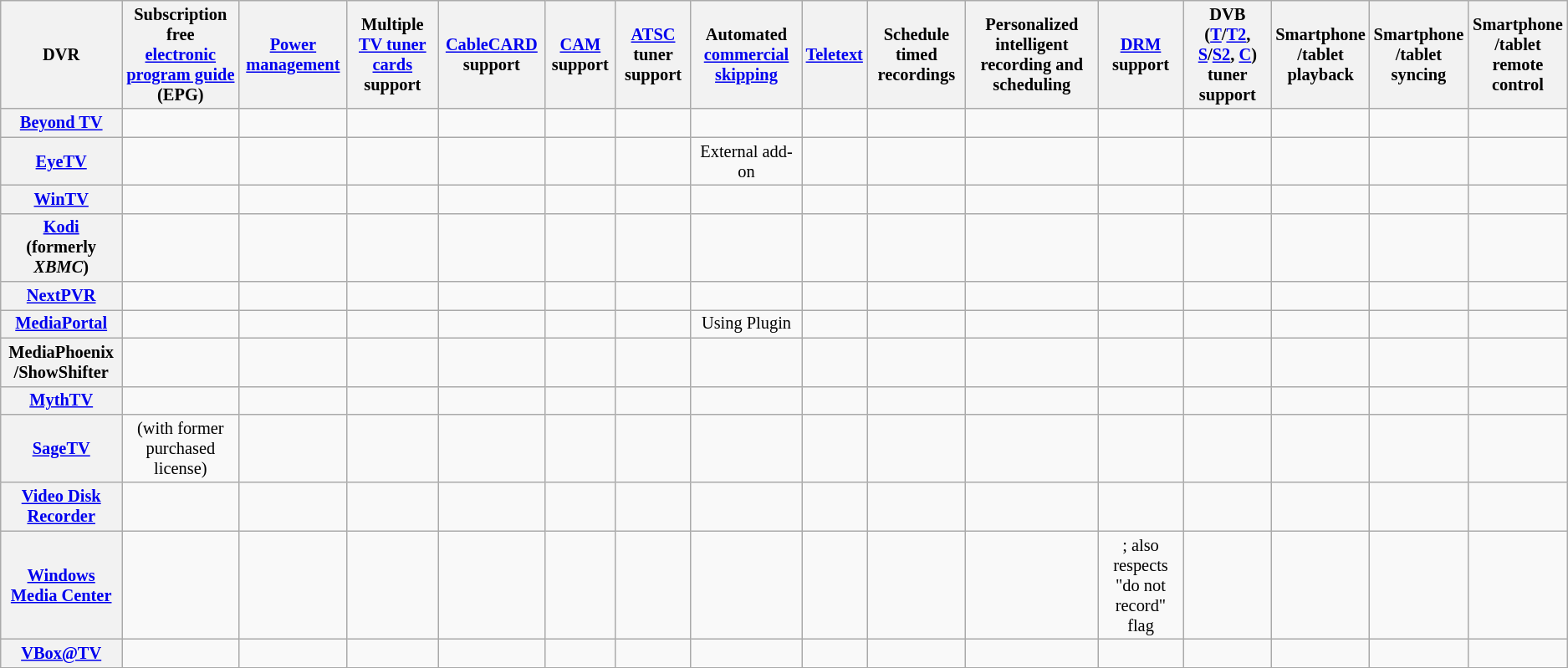<table class="wikitable sortable sort-under" style="font-size: 85%; text-align: center; width: auto;">
<tr>
<th>DVR</th>
<th>Subscription free<br><a href='#'>electronic program guide</a> (EPG)</th>
<th><a href='#'>Power management</a></th>
<th>Multiple <a href='#'>TV tuner cards</a> support</th>
<th><a href='#'>CableCARD</a> support</th>
<th><a href='#'>CAM</a> support</th>
<th><a href='#'>ATSC</a> tuner support</th>
<th>Automated <a href='#'>commercial skipping</a></th>
<th><a href='#'>Teletext</a></th>
<th>Schedule timed recordings</th>
<th>Personalized intelligent recording and scheduling</th>
<th><a href='#'>DRM</a> support</th>
<th>DVB (<a href='#'>T</a>/<a href='#'>T2</a>, <a href='#'>S</a>/<a href='#'>S2</a>, <a href='#'>C</a>) tuner support</th>
<th>Smartphone<br>/tablet<br>playback</th>
<th>Smartphone<br>/tablet<br>syncing</th>
<th>Smartphone<br>/tablet<br>remote control</th>
</tr>
<tr>
<th><a href='#'>Beyond TV</a></th>
<td></td>
<td></td>
<td></td>
<td></td>
<td></td>
<td></td>
<td></td>
<td></td>
<td></td>
<td></td>
<td></td>
<td></td>
<td></td>
<td></td>
<td></td>
</tr>
<tr>
<th><a href='#'>EyeTV</a></th>
<td></td>
<td></td>
<td></td>
<td></td>
<td></td>
<td></td>
<td>External add-on</td>
<td></td>
<td></td>
<td></td>
<td></td>
<td></td>
<td></td>
<td></td>
<td></td>
</tr>
<tr>
<th><a href='#'>WinTV</a></th>
<td></td>
<td></td>
<td></td>
<td></td>
<td></td>
<td></td>
<td></td>
<td></td>
<td></td>
<td></td>
<td></td>
<td></td>
<td></td>
<td></td>
<td></td>
</tr>
<tr>
<th><a href='#'>Kodi</a><br>(formerly <em>XBMC</em>)</th>
<td></td>
<td></td>
<td></td>
<td></td>
<td></td>
<td></td>
<td></td>
<td></td>
<td></td>
<td></td>
<td></td>
<td></td>
<td></td>
<td></td>
<td></td>
</tr>
<tr>
<th><a href='#'>NextPVR</a></th>
<td></td>
<td></td>
<td></td>
<td></td>
<td></td>
<td></td>
<td></td>
<td></td>
<td></td>
<td></td>
<td></td>
<td></td>
<td></td>
<td></td>
<td></td>
</tr>
<tr>
<th><a href='#'>MediaPortal</a></th>
<td></td>
<td></td>
<td></td>
<td></td>
<td></td>
<td></td>
<td>Using Plugin</td>
<td></td>
<td></td>
<td></td>
<td></td>
<td></td>
<td></td>
<td></td>
<td></td>
</tr>
<tr>
<th>MediaPhoenix<br>/ShowShifter</th>
<td></td>
<td></td>
<td></td>
<td></td>
<td></td>
<td></td>
<td></td>
<td></td>
<td></td>
<td></td>
<td></td>
<td></td>
<td></td>
<td></td>
<td></td>
</tr>
<tr>
<th><a href='#'>MythTV</a></th>
<td></td>
<td></td>
<td></td>
<td></td>
<td></td>
<td></td>
<td></td>
<td></td>
<td></td>
<td></td>
<td></td>
<td></td>
<td></td>
<td></td>
<td></td>
</tr>
<tr>
<th><a href='#'>SageTV</a></th>
<td> (with former purchased license)</td>
<td></td>
<td></td>
<td></td>
<td></td>
<td></td>
<td></td>
<td></td>
<td></td>
<td></td>
<td></td>
<td></td>
<td></td>
<td></td>
<td></td>
</tr>
<tr>
<th><a href='#'>Video Disk Recorder</a></th>
<td></td>
<td></td>
<td></td>
<td></td>
<td></td>
<td></td>
<td></td>
<td></td>
<td></td>
<td></td>
<td></td>
<td></td>
<td></td>
<td></td>
<td></td>
</tr>
<tr>
<th><a href='#'>Windows Media Center</a></th>
<td></td>
<td></td>
<td></td>
<td></td>
<td></td>
<td></td>
<td></td>
<td></td>
<td></td>
<td></td>
<td>; also respects "do not record" flag</td>
<td></td>
<td></td>
<td></td>
<td></td>
</tr>
<tr>
<th><a href='#'>VBox@TV</a></th>
<td></td>
<td></td>
<td></td>
<td></td>
<td></td>
<td></td>
<td></td>
<td></td>
<td></td>
<td></td>
<td></td>
<td></td>
<td></td>
<td></td>
<td></td>
</tr>
<tr>
</tr>
</table>
